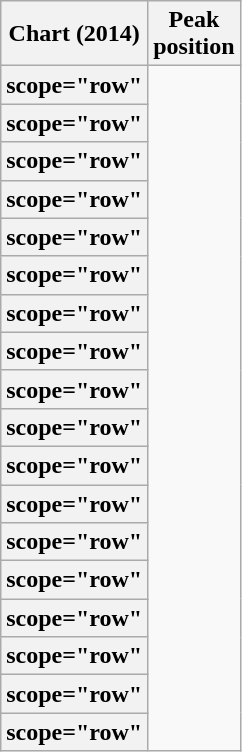<table class="wikitable sortable plainrowheaders" style="text-align:center">
<tr>
<th scope="col">Chart (2014)</th>
<th scope="col">Peak<br>position</th>
</tr>
<tr>
<th>scope="row" </th>
</tr>
<tr>
<th>scope="row" </th>
</tr>
<tr>
<th>scope="row" </th>
</tr>
<tr>
<th>scope="row" </th>
</tr>
<tr>
<th>scope="row" </th>
</tr>
<tr>
<th>scope="row" </th>
</tr>
<tr>
<th>scope="row" </th>
</tr>
<tr>
<th>scope="row" </th>
</tr>
<tr>
<th>scope="row" </th>
</tr>
<tr>
<th>scope="row" </th>
</tr>
<tr>
<th>scope="row" </th>
</tr>
<tr>
<th>scope="row" </th>
</tr>
<tr>
<th>scope="row" </th>
</tr>
<tr>
<th>scope="row" </th>
</tr>
<tr>
<th>scope="row" </th>
</tr>
<tr>
<th>scope="row" </th>
</tr>
<tr>
<th>scope="row" </th>
</tr>
<tr>
<th>scope="row" </th>
</tr>
</table>
